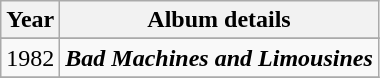<table class="wikitable" style="text-align:center;">
<tr>
<th>Year</th>
<th>Album details</th>
</tr>
<tr style="font-size:smaller;">
</tr>
<tr>
<td>1982</td>
<td align="left"><strong><em>Bad Machines and Limousines</em></strong><br></td>
</tr>
<tr>
</tr>
</table>
